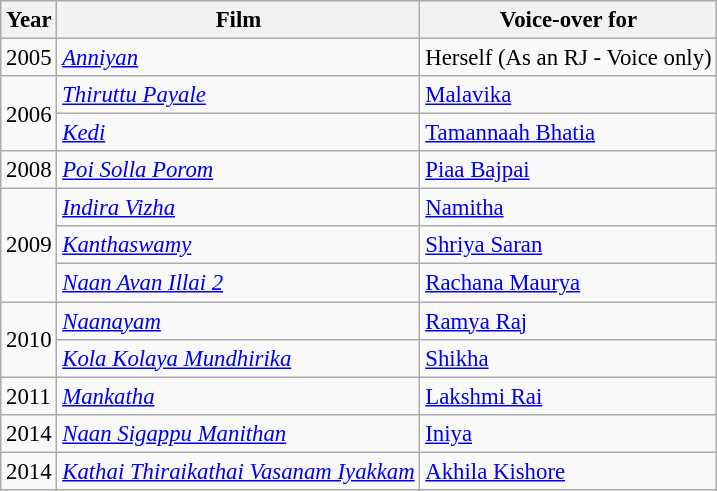<table class="wikitable" style="font-size: 95%;">
<tr>
<th>Year</th>
<th>Film</th>
<th>Voice-over for</th>
</tr>
<tr>
<td>2005</td>
<td><em><a href='#'>Anniyan</a></em></td>
<td>Herself (As an RJ - Voice only)</td>
</tr>
<tr>
<td rowspan="2">2006</td>
<td><em><a href='#'>Thiruttu Payale</a></em></td>
<td><a href='#'>Malavika</a></td>
</tr>
<tr>
<td><em><a href='#'>Kedi</a></em></td>
<td><a href='#'>Tamannaah Bhatia</a></td>
</tr>
<tr>
<td rowspan="1">2008</td>
<td><em><a href='#'>Poi Solla Porom</a></em></td>
<td><a href='#'>Piaa Bajpai</a></td>
</tr>
<tr>
<td rowspan="3">2009</td>
<td><em><a href='#'>Indira Vizha</a></em></td>
<td><a href='#'>Namitha</a></td>
</tr>
<tr>
<td><em><a href='#'>Kanthaswamy</a></em></td>
<td><a href='#'>Shriya Saran</a></td>
</tr>
<tr>
<td><em><a href='#'>Naan Avan Illai 2</a></em></td>
<td><a href='#'>Rachana Maurya</a></td>
</tr>
<tr>
<td rowspan="2">2010</td>
<td><em><a href='#'>Naanayam</a></em></td>
<td><a href='#'>Ramya Raj</a></td>
</tr>
<tr>
<td><em><a href='#'>Kola Kolaya Mundhirika</a></em></td>
<td><a href='#'>Shikha</a></td>
</tr>
<tr>
<td rowspan="1">2011</td>
<td><em><a href='#'>Mankatha</a></em></td>
<td><a href='#'>Lakshmi Rai</a></td>
</tr>
<tr>
<td rowspan="1">2014</td>
<td><em><a href='#'>Naan Sigappu Manithan</a></em></td>
<td><a href='#'>Iniya</a></td>
</tr>
<tr>
<td rowspan="1">2014</td>
<td><em><a href='#'>Kathai Thiraikathai Vasanam Iyakkam</a></em></td>
<td><a href='#'>Akhila Kishore</a></td>
</tr>
</table>
